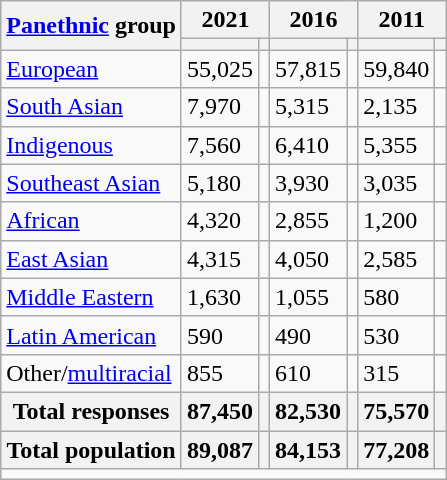<table class="wikitable collapsible sortable">
<tr>
<th rowspan="2"><a href='#'>Panethnic</a> group</th>
<th colspan="2">2021</th>
<th colspan="2">2016</th>
<th colspan="2">2011</th>
</tr>
<tr>
<th><a href='#'></a></th>
<th></th>
<th></th>
<th></th>
<th></th>
<th></th>
</tr>
<tr>
<td><a href='#'>European</a></td>
<td>55,025</td>
<td></td>
<td>57,815</td>
<td></td>
<td>59,840</td>
<td></td>
</tr>
<tr>
<td><a href='#'>South Asian</a></td>
<td>7,970</td>
<td></td>
<td>5,315</td>
<td></td>
<td>2,135</td>
<td></td>
</tr>
<tr>
<td><a href='#'>Indigenous</a></td>
<td>7,560</td>
<td></td>
<td>6,410</td>
<td></td>
<td>5,355</td>
<td></td>
</tr>
<tr>
<td><a href='#'>Southeast Asian</a></td>
<td>5,180</td>
<td></td>
<td>3,930</td>
<td></td>
<td>3,035</td>
<td></td>
</tr>
<tr>
<td><a href='#'>African</a></td>
<td>4,320</td>
<td></td>
<td>2,855</td>
<td></td>
<td>1,200</td>
<td></td>
</tr>
<tr>
<td><a href='#'>East Asian</a></td>
<td>4,315</td>
<td></td>
<td>4,050</td>
<td></td>
<td>2,585</td>
<td></td>
</tr>
<tr>
<td><a href='#'>Middle Eastern</a></td>
<td>1,630</td>
<td></td>
<td>1,055</td>
<td></td>
<td>580</td>
<td></td>
</tr>
<tr>
<td><a href='#'>Latin American</a></td>
<td>590</td>
<td></td>
<td>490</td>
<td></td>
<td>530</td>
<td></td>
</tr>
<tr>
<td>Other/<a href='#'>multiracial</a></td>
<td>855</td>
<td></td>
<td>610</td>
<td></td>
<td>315</td>
<td></td>
</tr>
<tr>
<th>Total responses</th>
<th>87,450</th>
<th></th>
<th>82,530</th>
<th></th>
<th>75,570</th>
<th></th>
</tr>
<tr class="sortbottom">
<th>Total population</th>
<th>89,087</th>
<th></th>
<th>84,153</th>
<th></th>
<th>77,208</th>
<th></th>
</tr>
<tr class="sortbottom">
<td colspan="15"></td>
</tr>
</table>
